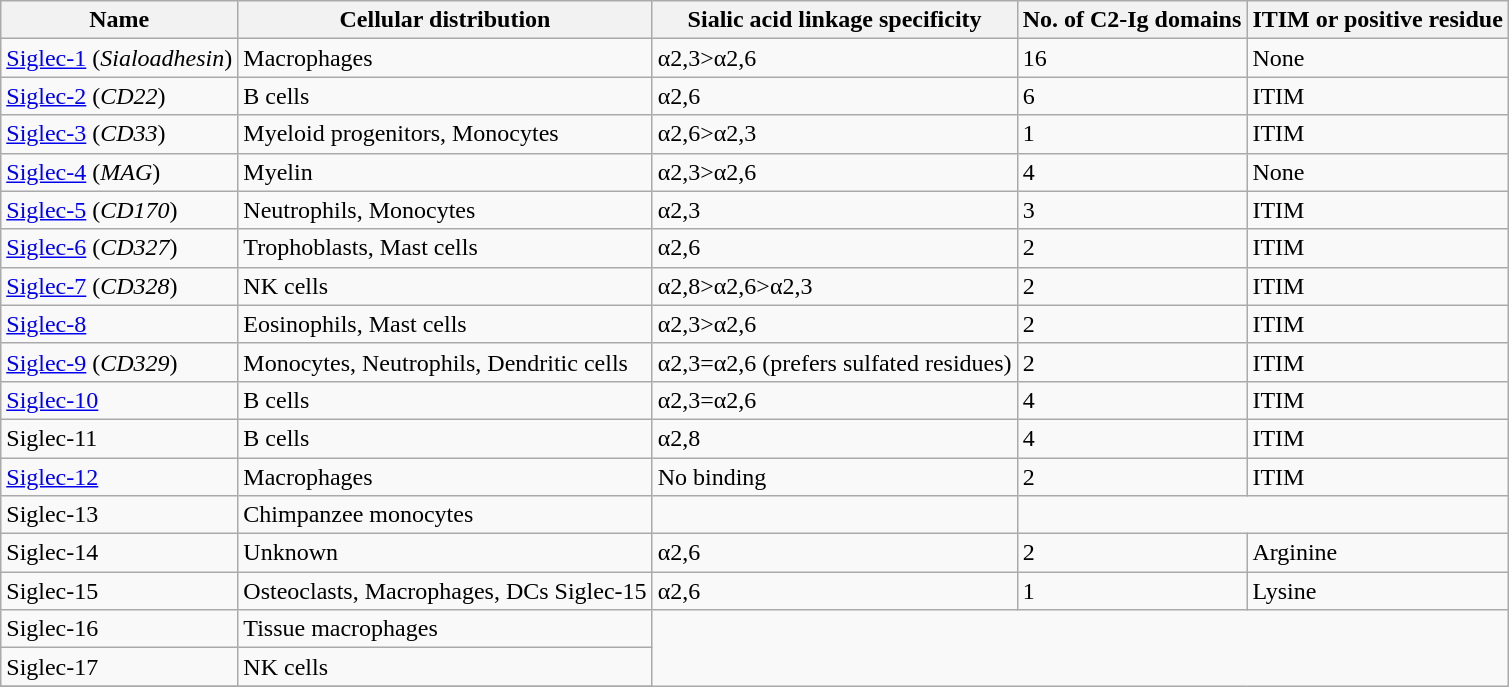<table class="wikitable">
<tr>
<th>Name</th>
<th>Cellular distribution</th>
<th>Sialic acid linkage specificity</th>
<th>No. of C2-Ig domains</th>
<th>ITIM or positive residue</th>
</tr>
<tr>
<td><a href='#'>Siglec-1</a> (<em>Sialoadhesin</em>)</td>
<td>Macrophages</td>
<td>α2,3>α2,6</td>
<td>16</td>
<td>None</td>
</tr>
<tr>
<td><a href='#'>Siglec-2</a> (<em>CD22</em>)</td>
<td>B cells</td>
<td>α2,6</td>
<td>6</td>
<td>ITIM</td>
</tr>
<tr>
<td><a href='#'>Siglec-3</a> (<em>CD33</em>)</td>
<td>Myeloid progenitors, Monocytes</td>
<td>α2,6>α2,3</td>
<td>1</td>
<td>ITIM</td>
</tr>
<tr>
<td><a href='#'>Siglec-4</a> (<em>MAG</em>)</td>
<td>Myelin</td>
<td>α2,3>α2,6</td>
<td>4</td>
<td>None</td>
</tr>
<tr>
<td><a href='#'>Siglec-5</a> (<em>CD170</em>)</td>
<td>Neutrophils, Monocytes</td>
<td>α2,3</td>
<td>3</td>
<td>ITIM</td>
</tr>
<tr>
<td><a href='#'>Siglec-6</a> (<em>CD327</em>)</td>
<td>Trophoblasts, Mast cells</td>
<td>α2,6</td>
<td>2</td>
<td>ITIM</td>
</tr>
<tr>
<td><a href='#'>Siglec-7</a> (<em>CD328</em>)</td>
<td>NK cells</td>
<td>α2,8>α2,6>α2,3</td>
<td>2</td>
<td>ITIM</td>
</tr>
<tr>
<td><a href='#'>Siglec-8</a></td>
<td>Eosinophils, Mast cells</td>
<td>α2,3>α2,6</td>
<td>2</td>
<td>ITIM</td>
</tr>
<tr>
<td><a href='#'>Siglec-9</a> (<em>CD329</em>)</td>
<td>Monocytes, Neutrophils, Dendritic cells</td>
<td>α2,3=α2,6 (prefers sulfated residues)</td>
<td>2</td>
<td>ITIM</td>
</tr>
<tr>
<td><a href='#'>Siglec-10</a></td>
<td>B cells</td>
<td>α2,3=α2,6</td>
<td>4</td>
<td>ITIM</td>
</tr>
<tr>
<td>Siglec-11</td>
<td>B cells</td>
<td>α2,8</td>
<td>4</td>
<td>ITIM</td>
</tr>
<tr>
<td><a href='#'>Siglec-12</a></td>
<td>Macrophages</td>
<td>No binding</td>
<td>2</td>
<td>ITIM</td>
</tr>
<tr>
<td>Siglec-13</td>
<td>Chimpanzee monocytes</td>
<td></td>
</tr>
<tr>
<td>Siglec-14</td>
<td>Unknown</td>
<td>α2,6</td>
<td>2</td>
<td>Arginine</td>
</tr>
<tr>
<td>Siglec-15</td>
<td>Osteoclasts, Macrophages, DCs Siglec-15</td>
<td>α2,6</td>
<td>1</td>
<td>Lysine</td>
</tr>
<tr>
<td>Siglec-16</td>
<td>Tissue macrophages</td>
</tr>
<tr>
<td>Siglec-17 </td>
<td>NK cells</td>
</tr>
<tr>
</tr>
</table>
